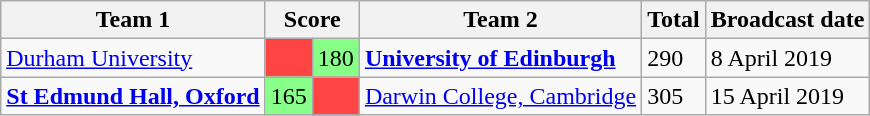<table class="wikitable">
<tr>
<th>Team 1</th>
<th colspan="2">Score</th>
<th>Team 2</th>
<th>Total</th>
<th>Broadcast date</th>
</tr>
<tr>
<td><a href='#'>Durham University</a></td>
<td style="background:#f44;"></td>
<td style="background:#88ff88">180</td>
<td><strong><a href='#'>University of Edinburgh</a></strong></td>
<td>290</td>
<td>8 April 2019</td>
</tr>
<tr>
<td><strong><a href='#'>St Edmund Hall, Oxford</a></strong></td>
<td style="background:#88ff88">165</td>
<td style="background:#f44;"></td>
<td><a href='#'>Darwin College, Cambridge</a></td>
<td>305</td>
<td>15 April 2019</td>
</tr>
</table>
